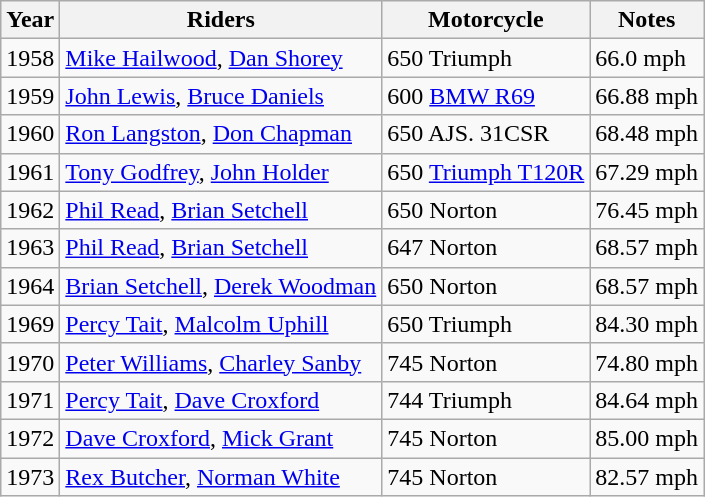<table class="wikitable">
<tr>
<th>Year</th>
<th>Riders</th>
<th>Motorcycle</th>
<th>Notes</th>
</tr>
<tr>
<td>1958</td>
<td><a href='#'>Mike Hailwood</a>, <a href='#'>Dan Shorey</a></td>
<td>650 Triumph</td>
<td>66.0 mph</td>
</tr>
<tr>
<td>1959</td>
<td><a href='#'>John Lewis</a>, <a href='#'>Bruce Daniels</a></td>
<td>600 <a href='#'>BMW R69</a></td>
<td>66.88 mph</td>
</tr>
<tr>
<td>1960</td>
<td><a href='#'>Ron Langston</a>, <a href='#'>Don Chapman</a></td>
<td>650 AJS. 31CSR</td>
<td>68.48 mph</td>
</tr>
<tr>
<td>1961</td>
<td><a href='#'>Tony Godfrey</a>, <a href='#'>John Holder</a></td>
<td>650 <a href='#'>Triumph T120R</a></td>
<td>67.29 mph</td>
</tr>
<tr>
<td>1962</td>
<td><a href='#'>Phil Read</a>, <a href='#'>Brian Setchell</a></td>
<td>650 Norton</td>
<td>76.45 mph</td>
</tr>
<tr>
<td>1963</td>
<td><a href='#'>Phil Read</a>, <a href='#'>Brian Setchell</a></td>
<td>647 Norton</td>
<td>68.57 mph</td>
</tr>
<tr>
<td>1964</td>
<td><a href='#'>Brian Setchell</a>, <a href='#'>Derek Woodman</a></td>
<td>650 Norton</td>
<td>68.57 mph</td>
</tr>
<tr>
<td>1969</td>
<td><a href='#'>Percy Tait</a>, <a href='#'>Malcolm Uphill</a></td>
<td>650 Triumph</td>
<td>84.30 mph</td>
</tr>
<tr>
<td>1970</td>
<td><a href='#'>Peter Williams</a>, <a href='#'>Charley Sanby</a></td>
<td>745 Norton</td>
<td>74.80 mph</td>
</tr>
<tr>
<td>1971</td>
<td><a href='#'>Percy Tait</a>, <a href='#'>Dave Croxford</a></td>
<td>744 Triumph</td>
<td>84.64 mph</td>
</tr>
<tr>
<td>1972</td>
<td><a href='#'>Dave Croxford</a>, <a href='#'>Mick Grant</a></td>
<td>745 Norton</td>
<td>85.00 mph</td>
</tr>
<tr>
<td>1973</td>
<td><a href='#'>Rex Butcher</a>, <a href='#'>Norman White</a></td>
<td>745 Norton</td>
<td>82.57 mph</td>
</tr>
</table>
